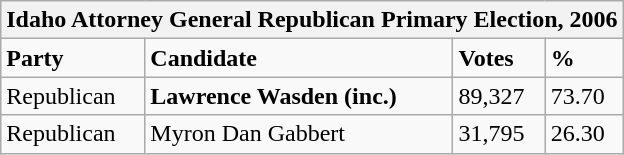<table class="wikitable">
<tr>
<th colspan="4">Idaho Attorney General Republican Primary Election, 2006</th>
</tr>
<tr>
<td><strong>Party</strong></td>
<td><strong>Candidate</strong></td>
<td><strong>Votes</strong></td>
<td><strong>%</strong></td>
</tr>
<tr>
<td>Republican</td>
<td><strong>Lawrence Wasden (inc.)</strong></td>
<td>89,327</td>
<td>73.70</td>
</tr>
<tr>
<td>Republican</td>
<td>Myron Dan Gabbert</td>
<td>31,795</td>
<td>26.30</td>
</tr>
</table>
